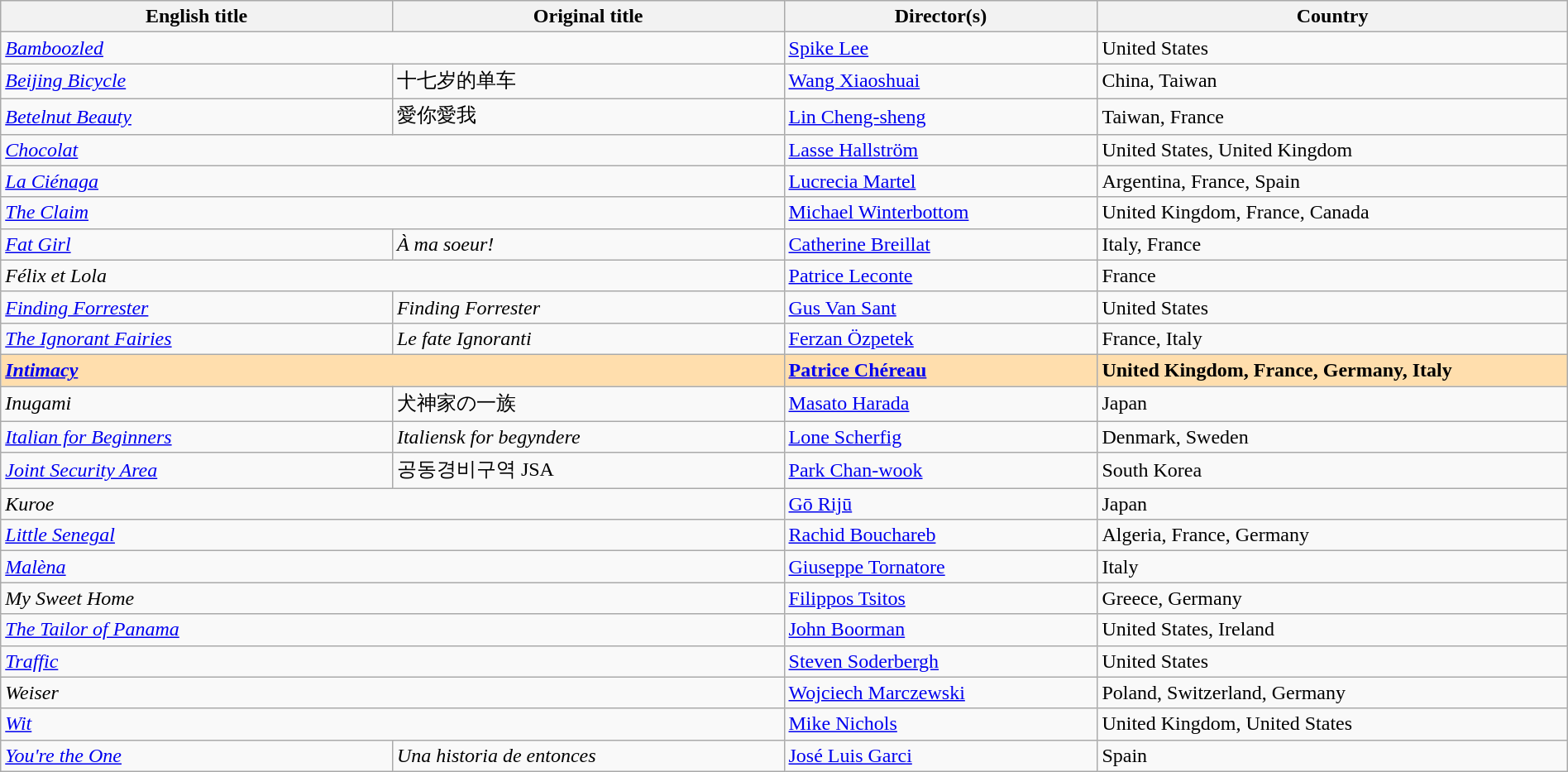<table class="wikitable" style="width:100%;" cellpadding="5">
<tr>
<th style="width:25%;">English title</th>
<th style="width:25%;">Original title</th>
<th style="width:20%;">Director(s)</th>
<th style="width:30%;">Country</th>
</tr>
<tr>
<td colspan="2"><em><a href='#'>Bamboozled</a></em></td>
<td><a href='#'>Spike Lee</a></td>
<td>United States</td>
</tr>
<tr>
<td><em><a href='#'>Beijing Bicycle</a></em></td>
<td>十七岁的单车</td>
<td><a href='#'>Wang Xiaoshuai</a></td>
<td>China, Taiwan</td>
</tr>
<tr>
<td><em><a href='#'>Betelnut Beauty</a></em></td>
<td>愛你愛我</td>
<td><a href='#'>Lin Cheng-sheng</a></td>
<td>Taiwan, France</td>
</tr>
<tr>
<td colspan="2"><em><a href='#'>Chocolat</a></em></td>
<td><a href='#'>Lasse Hallström</a></td>
<td>United States, United Kingdom</td>
</tr>
<tr>
<td colspan="2"><em><a href='#'>La Ciénaga</a></em></td>
<td><a href='#'>Lucrecia Martel</a></td>
<td>Argentina, France, Spain</td>
</tr>
<tr>
<td colspan="2"><em><a href='#'>The Claim</a></em></td>
<td><a href='#'>Michael Winterbottom</a></td>
<td>United Kingdom, France, Canada</td>
</tr>
<tr>
<td><em><a href='#'>Fat Girl</a></em></td>
<td><em>À ma soeur!</em></td>
<td><a href='#'>Catherine Breillat</a></td>
<td>Italy, France</td>
</tr>
<tr>
<td colspan="2"><em>Félix et Lola</em></td>
<td><a href='#'>Patrice Leconte</a></td>
<td>France</td>
</tr>
<tr>
<td><em><a href='#'>Finding Forrester</a></em></td>
<td><em>Finding Forrester</em></td>
<td><a href='#'>Gus Van Sant</a></td>
<td>United States</td>
</tr>
<tr>
<td><em><a href='#'>The Ignorant Fairies</a></em></td>
<td><em>Le fate Ignoranti</em></td>
<td><a href='#'>Ferzan Özpetek</a></td>
<td>France, Italy</td>
</tr>
<tr style="background:#FFDEAD;">
<td colspan="2"><em><a href='#'><strong>Intimacy</strong></a></em></td>
<td><strong><a href='#'>Patrice Chéreau</a></strong></td>
<td><strong>United Kingdom, France, Germany, Italy</strong></td>
</tr>
<tr>
<td><em>Inugami</em></td>
<td>犬神家の一族</td>
<td><a href='#'>Masato Harada</a></td>
<td>Japan</td>
</tr>
<tr>
<td><em><a href='#'>Italian for Beginners</a></em></td>
<td><em>Italiensk for begyndere</em></td>
<td><a href='#'>Lone Scherfig</a></td>
<td>Denmark, Sweden</td>
</tr>
<tr>
<td><em><a href='#'>Joint Security Area</a></em></td>
<td>공동경비구역 JSA</td>
<td><a href='#'>Park Chan-wook</a></td>
<td>South Korea</td>
</tr>
<tr>
<td colspan="2"><em>Kuroe</em></td>
<td><a href='#'>Gō Rijū</a></td>
<td>Japan</td>
</tr>
<tr>
<td colspan="2"><em><a href='#'>Little Senegal</a></em></td>
<td><a href='#'>Rachid Bouchareb</a></td>
<td>Algeria, France, Germany</td>
</tr>
<tr>
<td colspan="2"><em><a href='#'>Malèna</a></em></td>
<td><a href='#'>Giuseppe Tornatore</a></td>
<td>Italy</td>
</tr>
<tr>
<td colspan="2"><em>My Sweet Home</em></td>
<td><a href='#'>Filippos Tsitos</a></td>
<td>Greece, Germany</td>
</tr>
<tr>
<td colspan="2"><em><a href='#'>The Tailor of Panama</a></em></td>
<td><a href='#'>John Boorman</a></td>
<td>United States, Ireland</td>
</tr>
<tr>
<td colspan="2"><em><a href='#'>Traffic</a></em></td>
<td><a href='#'>Steven Soderbergh</a></td>
<td>United States</td>
</tr>
<tr>
<td colspan="2"><em>Weiser</em></td>
<td><a href='#'>Wojciech Marczewski</a></td>
<td>Poland, Switzerland, Germany</td>
</tr>
<tr>
<td colspan="2"><em><a href='#'>Wit</a></em></td>
<td><a href='#'>Mike Nichols</a></td>
<td>United Kingdom, United States</td>
</tr>
<tr>
<td><em><a href='#'>You're the One</a></em></td>
<td><em>Una historia de entonces</em></td>
<td><a href='#'>José Luis Garci</a></td>
<td>Spain</td>
</tr>
</table>
